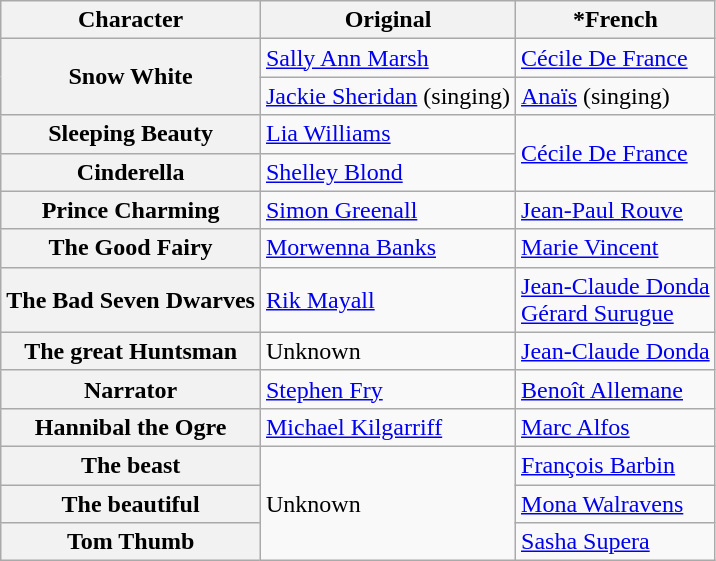<table class="wikitable">
<tr>
<th>Character</th>
<th>Original</th>
<th>*French</th>
</tr>
<tr>
<th rowspan="2">Snow White</th>
<td><a href='#'>Sally Ann Marsh</a></td>
<td><a href='#'>Cécile De France</a></td>
</tr>
<tr>
<td><a href='#'>Jackie Sheridan</a> (singing)</td>
<td><a href='#'>Anaïs</a> (singing)</td>
</tr>
<tr>
<th>Sleeping Beauty</th>
<td><a href='#'>Lia Williams</a></td>
<td rowspan="2"><a href='#'>Cécile De France</a></td>
</tr>
<tr>
<th>Cinderella</th>
<td><a href='#'>Shelley Blond</a></td>
</tr>
<tr>
<th>Prince Charming</th>
<td><a href='#'>Simon Greenall</a></td>
<td><a href='#'>Jean-Paul Rouve</a></td>
</tr>
<tr>
<th>The Good Fairy</th>
<td><a href='#'>Morwenna Banks</a></td>
<td><a href='#'>Marie Vincent</a></td>
</tr>
<tr>
<th>The Bad Seven Dwarves</th>
<td><a href='#'>Rik Mayall</a></td>
<td><a href='#'>Jean-Claude Donda</a><br><a href='#'>Gérard Surugue</a></td>
</tr>
<tr>
<th>The great Huntsman</th>
<td>Unknown</td>
<td><a href='#'>Jean-Claude Donda</a></td>
</tr>
<tr>
<th>Narrator</th>
<td><a href='#'>Stephen Fry</a></td>
<td><a href='#'>Benoît Allemane</a></td>
</tr>
<tr>
<th>Hannibal the Ogre</th>
<td><a href='#'>Michael Kilgarriff</a></td>
<td><a href='#'>Marc Alfos</a></td>
</tr>
<tr>
<th>The beast</th>
<td rowspan="3">Unknown</td>
<td><a href='#'>François Barbin</a></td>
</tr>
<tr>
<th>The beautiful</th>
<td><a href='#'>Mona Walravens</a></td>
</tr>
<tr>
<th>Tom Thumb</th>
<td><a href='#'>Sasha Supera</a></td>
</tr>
</table>
